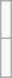<table class="wikitable">
<tr>
<td><br>






















</td>
</tr>
<tr>
<td><br>






























</td>
</tr>
</table>
